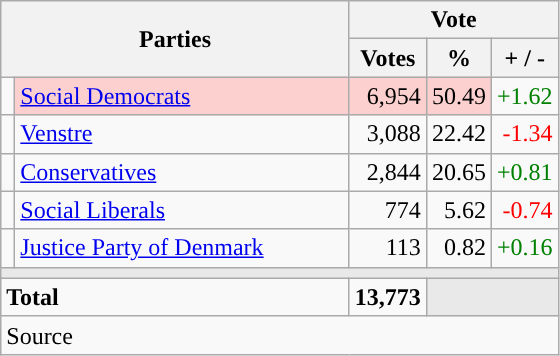<table class="wikitable" style="text-align:right;">
<tr>
<th style="text-align:centre;" rowspan="2" colspan="2" width="225">Parties</th>
<th colspan="3">Vote</th>
</tr>
<tr>
<th width="15">Votes</th>
<th width="15">%</th>
<th width="15">+ / -</th>
</tr>
<tr>
<td width="2" style="color:inherit;background:"></td>
<td bgcolor=#fbd0ce  align="left"><a href='#'>Social Democrats</a></td>
<td bgcolor=#fbd0ce>6,954</td>
<td bgcolor=#fbd0ce>50.49</td>
<td style=color:green;>+1.62</td>
</tr>
<tr>
<td width="2" style="color:inherit;background:"></td>
<td align="left"><a href='#'>Venstre</a></td>
<td>3,088</td>
<td>22.42</td>
<td style=color:red;>-1.34</td>
</tr>
<tr>
<td width="2" style="color:inherit;background:"></td>
<td align="left"><a href='#'>Conservatives</a></td>
<td>2,844</td>
<td>20.65</td>
<td style=color:green;>+0.81</td>
</tr>
<tr>
<td width="2" style="color:inherit;background:"></td>
<td align="left"><a href='#'>Social Liberals</a></td>
<td>774</td>
<td>5.62</td>
<td style=color:red;>-0.74</td>
</tr>
<tr>
<td width="2" style="color:inherit;background:"></td>
<td align="left"><a href='#'>Justice Party of Denmark</a></td>
<td>113</td>
<td>0.82</td>
<td style=color:green;>+0.16</td>
</tr>
<tr>
<td colspan="7" bgcolor="#E9E9E9"></td>
</tr>
<tr>
<td align="left" colspan="2"><strong>Total</strong></td>
<td><strong>13,773</strong></td>
<td bgcolor="#E9E9E9" colspan="2"></td>
</tr>
<tr>
<td align="left" colspan="6">Source</td>
</tr>
</table>
